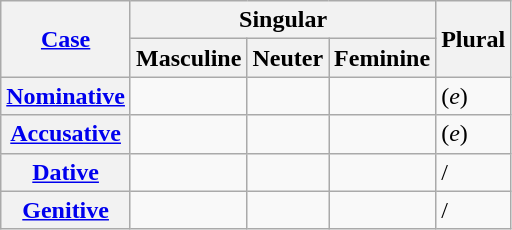<table class="wikitable">
<tr>
<th rowspan="2"><a href='#'>Case</a></th>
<th colspan="3">Singular</th>
<th rowspan="2">Plural</th>
</tr>
<tr>
<th>Masculine</th>
<th>Neuter</th>
<th>Feminine</th>
</tr>
<tr>
<th><a href='#'>Nominative</a></th>
<td></td>
<td></td>
<td></td>
<td>(<em>e</em>)</td>
</tr>
<tr>
<th><a href='#'>Accusative</a></th>
<td></td>
<td></td>
<td></td>
<td>(<em>e</em>)</td>
</tr>
<tr>
<th><a href='#'>Dative</a></th>
<td></td>
<td></td>
<td></td>
<td> / </td>
</tr>
<tr>
<th><a href='#'>Genitive</a></th>
<td></td>
<td></td>
<td></td>
<td> / </td>
</tr>
</table>
